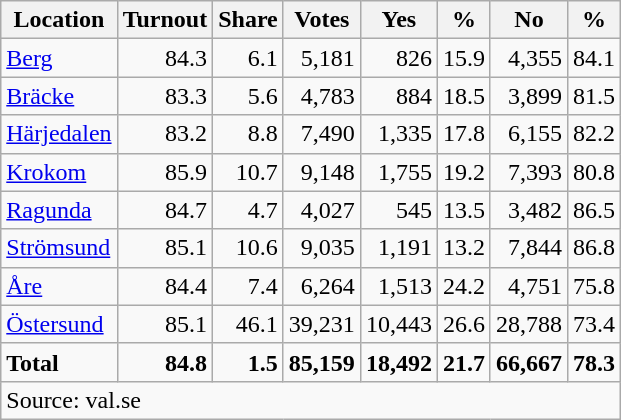<table class="wikitable sortable" style=text-align:right>
<tr>
<th>Location</th>
<th>Turnout</th>
<th>Share</th>
<th>Votes</th>
<th>Yes</th>
<th>%</th>
<th>No</th>
<th>%</th>
</tr>
<tr>
<td align=left><a href='#'>Berg</a></td>
<td>84.3</td>
<td>6.1</td>
<td>5,181</td>
<td>826</td>
<td>15.9</td>
<td>4,355</td>
<td>84.1</td>
</tr>
<tr>
<td align=left><a href='#'>Bräcke</a></td>
<td>83.3</td>
<td>5.6</td>
<td>4,783</td>
<td>884</td>
<td>18.5</td>
<td>3,899</td>
<td>81.5</td>
</tr>
<tr>
<td align=left><a href='#'>Härjedalen</a></td>
<td>83.2</td>
<td>8.8</td>
<td>7,490</td>
<td>1,335</td>
<td>17.8</td>
<td>6,155</td>
<td>82.2</td>
</tr>
<tr>
<td align=left><a href='#'>Krokom</a></td>
<td>85.9</td>
<td>10.7</td>
<td>9,148</td>
<td>1,755</td>
<td>19.2</td>
<td>7,393</td>
<td>80.8</td>
</tr>
<tr>
<td align=left><a href='#'>Ragunda</a></td>
<td>84.7</td>
<td>4.7</td>
<td>4,027</td>
<td>545</td>
<td>13.5</td>
<td>3,482</td>
<td>86.5</td>
</tr>
<tr>
<td align=left><a href='#'>Strömsund</a></td>
<td>85.1</td>
<td>10.6</td>
<td>9,035</td>
<td>1,191</td>
<td>13.2</td>
<td>7,844</td>
<td>86.8</td>
</tr>
<tr>
<td align=left><a href='#'>Åre</a></td>
<td>84.4</td>
<td>7.4</td>
<td>6,264</td>
<td>1,513</td>
<td>24.2</td>
<td>4,751</td>
<td>75.8</td>
</tr>
<tr>
<td align=left><a href='#'>Östersund</a></td>
<td>85.1</td>
<td>46.1</td>
<td>39,231</td>
<td>10,443</td>
<td>26.6</td>
<td>28,788</td>
<td>73.4</td>
</tr>
<tr>
<td align=left><strong>Total</strong></td>
<td><strong>84.8</strong></td>
<td><strong>1.5</strong></td>
<td><strong>85,159</strong></td>
<td><strong>18,492</strong></td>
<td><strong>21.7</strong></td>
<td><strong>66,667</strong></td>
<td><strong>78.3</strong></td>
</tr>
<tr>
<td align=left colspan=8>Source: val.se </td>
</tr>
</table>
